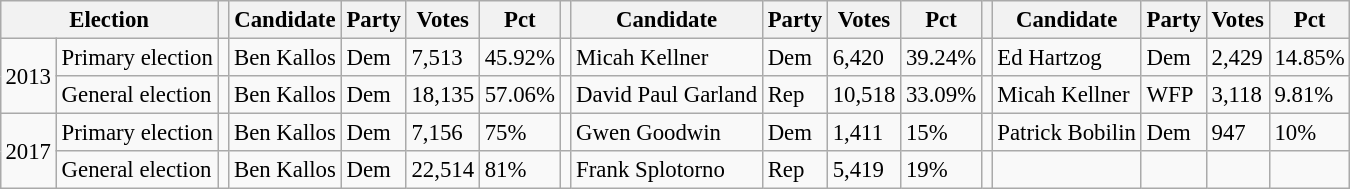<table class="wikitable" style="margin:0.5em ; font-size:95%">
<tr>
<th colspan="2">Election</th>
<th></th>
<th>Candidate</th>
<th>Party</th>
<th>Votes</th>
<th>Pct</th>
<th></th>
<th>Candidate</th>
<th>Party</th>
<th>Votes</th>
<th>Pct</th>
<th></th>
<th>Candidate</th>
<th>Party</th>
<th>Votes</th>
<th>Pct</th>
</tr>
<tr>
<td rowspan="2">2013</td>
<td>Primary election</td>
<td></td>
<td>Ben Kallos</td>
<td>Dem</td>
<td>7,513</td>
<td>45.92%</td>
<td></td>
<td>Micah Kellner</td>
<td>Dem</td>
<td>6,420</td>
<td>39.24%</td>
<td></td>
<td>Ed Hartzog</td>
<td>Dem</td>
<td>2,429</td>
<td>14.85%</td>
</tr>
<tr>
<td>General election</td>
<td></td>
<td>Ben Kallos</td>
<td>Dem</td>
<td>18,135</td>
<td>57.06%</td>
<td></td>
<td>David Paul Garland</td>
<td>Rep</td>
<td>10,518</td>
<td>33.09%</td>
<td></td>
<td>Micah Kellner</td>
<td>WFP</td>
<td>3,118</td>
<td>9.81%</td>
</tr>
<tr>
<td rowspan="2">2017</td>
<td>Primary election</td>
<td></td>
<td>Ben Kallos</td>
<td>Dem</td>
<td>7,156</td>
<td>75%</td>
<td></td>
<td>Gwen Goodwin</td>
<td>Dem</td>
<td>1,411</td>
<td>15%</td>
<td></td>
<td>Patrick Bobilin</td>
<td>Dem</td>
<td>947</td>
<td>10%</td>
</tr>
<tr>
<td>General election</td>
<td></td>
<td>Ben Kallos</td>
<td>Dem</td>
<td>22,514</td>
<td>81%</td>
<td></td>
<td>Frank Splotorno</td>
<td>Rep</td>
<td>5,419</td>
<td>19%</td>
<td></td>
<td></td>
<td></td>
<td></td>
<td></td>
</tr>
</table>
